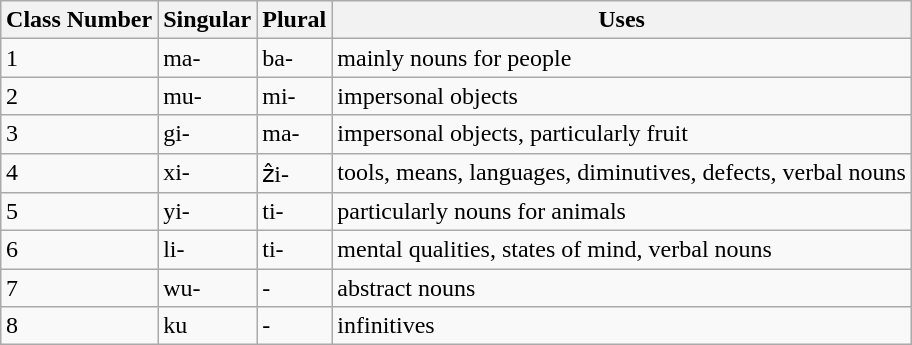<table class="wikitable" style="margin:1em auto;">
<tr>
<th>Class Number</th>
<th>Singular</th>
<th>Plural</th>
<th>Uses</th>
</tr>
<tr>
<td>1</td>
<td>ma-</td>
<td>ba-</td>
<td>mainly nouns for people</td>
</tr>
<tr>
<td>2</td>
<td>mu-</td>
<td>mi-</td>
<td>impersonal objects</td>
</tr>
<tr>
<td>3</td>
<td>gi-</td>
<td>ma-</td>
<td>impersonal objects, particularly fruit</td>
</tr>
<tr>
<td>4</td>
<td>xi-</td>
<td>ẑi-</td>
<td>tools, means, languages, diminutives, defects, verbal nouns</td>
</tr>
<tr>
<td>5</td>
<td>yi-</td>
<td>ti-</td>
<td>particularly nouns for animals</td>
</tr>
<tr>
<td>6</td>
<td>li-</td>
<td>ti-</td>
<td>mental qualities, states of mind, verbal nouns</td>
</tr>
<tr>
<td>7</td>
<td>wu-</td>
<td>-</td>
<td>abstract nouns</td>
</tr>
<tr>
<td>8</td>
<td>ku</td>
<td>-</td>
<td>infinitives</td>
</tr>
</table>
